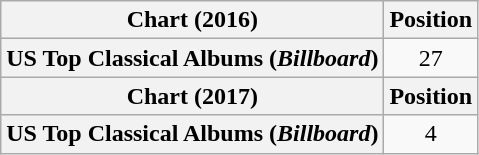<table class="wikitable plainrowheaders" style="text-align:center">
<tr>
<th scope="col">Chart (2016)</th>
<th scope="col">Position</th>
</tr>
<tr>
<th scope="row">US Top Classical Albums (<em>Billboard</em>)</th>
<td>27</td>
</tr>
<tr>
<th scope="col">Chart (2017)</th>
<th scope="col">Position</th>
</tr>
<tr>
<th scope="row">US Top Classical Albums (<em>Billboard</em>)</th>
<td>4</td>
</tr>
</table>
